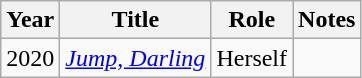<table class="wikitable">
<tr>
<th>Year</th>
<th>Title</th>
<th>Role</th>
<th>Notes</th>
</tr>
<tr>
<td>2020</td>
<td><em><a href='#'>Jump, Darling</a></em></td>
<td>Herself</td>
<td></td>
</tr>
</table>
